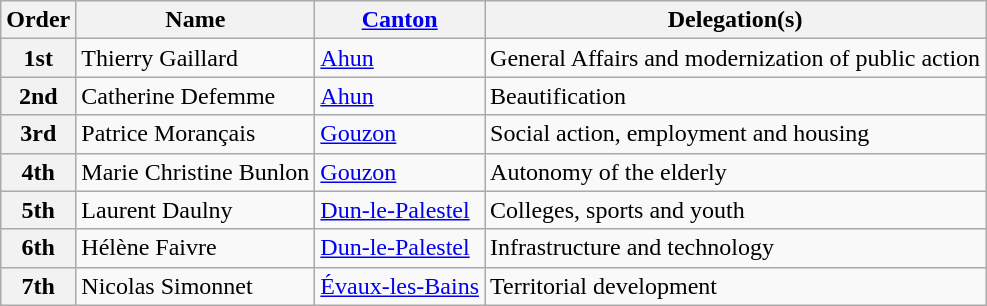<table class="wikitable">
<tr>
<th>Order</th>
<th>Name</th>
<th><a href='#'>Canton</a></th>
<th>Delegation(s)</th>
</tr>
<tr>
<th>1st</th>
<td>Thierry Gaillard</td>
<td><a href='#'>Ahun</a></td>
<td>General Affairs and modernization of public action</td>
</tr>
<tr>
<th><abbr>2nd</abbr></th>
<td>Catherine Defemme</td>
<td><a href='#'>Ahun</a></td>
<td>Beautification</td>
</tr>
<tr>
<th><abbr>3rd</abbr></th>
<td>Patrice Morançais</td>
<td><a href='#'>Gouzon</a></td>
<td>Social action, employment and housing</td>
</tr>
<tr>
<th><abbr>4th</abbr></th>
<td>Marie Christine Bunlon</td>
<td><a href='#'>Gouzon</a></td>
<td>Autonomy of the elderly</td>
</tr>
<tr>
<th><abbr>5th</abbr></th>
<td>Laurent Daulny</td>
<td><a href='#'>Dun-le-Palestel</a></td>
<td>Colleges, sports and youth</td>
</tr>
<tr>
<th><abbr>6th</abbr></th>
<td>Hélène Faivre</td>
<td><a href='#'>Dun-le-Palestel</a></td>
<td>Infrastructure and technology</td>
</tr>
<tr>
<th><abbr>7th</abbr></th>
<td>Nicolas Simonnet</td>
<td><a href='#'>Évaux-les-Bains</a></td>
<td>Territorial development</td>
</tr>
</table>
